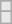<table class=wikitable>
<tr>
</tr>
<tr bgcolor= e8e8e8>
<td></td>
</tr>
<tr>
</tr>
<tr bgcolor= e8e8e8>
<td></td>
</tr>
</table>
